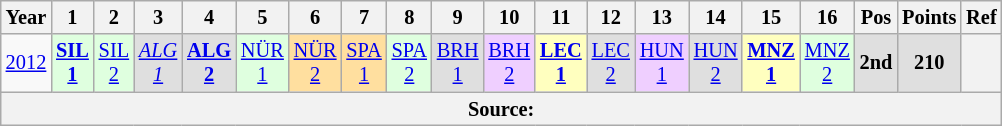<table class="wikitable" style="text-align:center; font-size:85%">
<tr>
<th>Year</th>
<th>1</th>
<th>2</th>
<th>3</th>
<th>4</th>
<th>5</th>
<th>6</th>
<th>7</th>
<th>8</th>
<th>9</th>
<th>10</th>
<th>11</th>
<th>12</th>
<th>13</th>
<th>14</th>
<th>15</th>
<th>16</th>
<th>Pos</th>
<th>Points</th>
<th>Ref</th>
</tr>
<tr>
<td><a href='#'>2012</a></td>
<td style="background:#DFFFDF;"><strong><a href='#'>SIL<br>1</a></strong><br></td>
<td style="background:#DFFFDF;"><a href='#'>SIL<br>2</a><br></td>
<td style="background:#DFDFDF;"><em><a href='#'>ALG<br>1</a></em><br></td>
<td style="background:#DFDFDF;"><strong><a href='#'>ALG<br>2</a></strong><br></td>
<td style="background:#DFFFDF;"><a href='#'>NÜR<br>1</a><br></td>
<td style="background:#FFDF9F;"><a href='#'>NÜR<br>2</a><br></td>
<td style="background:#FFDF9F;"><a href='#'>SPA<br>1</a><br></td>
<td style="background:#DFFFDF;"><a href='#'>SPA<br>2</a><br></td>
<td style="background:#DFDFDF;"><a href='#'>BRH<br>1</a><br></td>
<td style="background:#EFCFFF;"><a href='#'>BRH<br>2</a><br></td>
<td style="background:#FFFFBF;"><strong><a href='#'>LEC<br>1</a></strong><br></td>
<td style="background:#DFDFDF;"><a href='#'>LEC<br>2</a><br></td>
<td style="background:#EFCFFF;"><a href='#'>HUN<br>1</a><br></td>
<td style="background:#DFDFDF;"><a href='#'>HUN<br>2</a><br></td>
<td style="background:#FFFFBF;"><strong><a href='#'>MNZ<br>1</a></strong><br></td>
<td style="background:#DFFFDF;"><a href='#'>MNZ<br>2</a><br></td>
<th style="background:#DFDFDF;">2nd</th>
<th style="background:#DFDFDF;">210</th>
<th></th>
</tr>
<tr>
<th colspan="20">Source:</th>
</tr>
</table>
